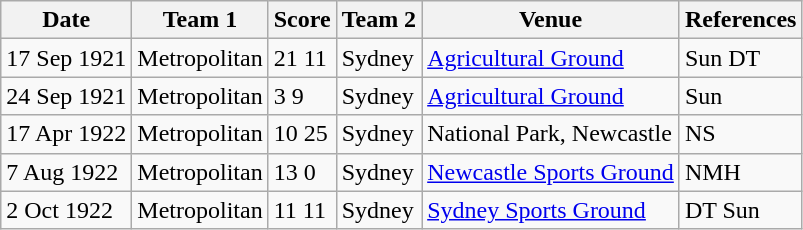<table class=wikitable>
<tr>
<th>Date</th>
<th>Team 1</th>
<th>Score</th>
<th>Team 2</th>
<th>Venue</th>
<th>References</th>
</tr>
<tr>
<td>17 Sep 1921</td>
<td> Metropolitan</td>
<td>21  11</td>
<td> Sydney</td>
<td><a href='#'>Agricultural Ground</a></td>
<td>Sun DT</td>
</tr>
<tr>
<td>24 Sep 1921</td>
<td> Metropolitan</td>
<td>3  9</td>
<td> Sydney</td>
<td><a href='#'>Agricultural Ground</a></td>
<td>Sun</td>
</tr>
<tr>
<td>17 Apr 1922</td>
<td> Metropolitan</td>
<td>10  25</td>
<td> Sydney</td>
<td>National Park, Newcastle</td>
<td>NS</td>
</tr>
<tr>
<td>7 Aug 1922</td>
<td> Metropolitan</td>
<td>13  0</td>
<td> Sydney</td>
<td><a href='#'>Newcastle Sports Ground</a></td>
<td>NMH</td>
</tr>
<tr>
<td>2 Oct 1922</td>
<td> Metropolitan</td>
<td>11  11</td>
<td> Sydney</td>
<td><a href='#'>Sydney Sports Ground</a></td>
<td>DT Sun</td>
</tr>
</table>
